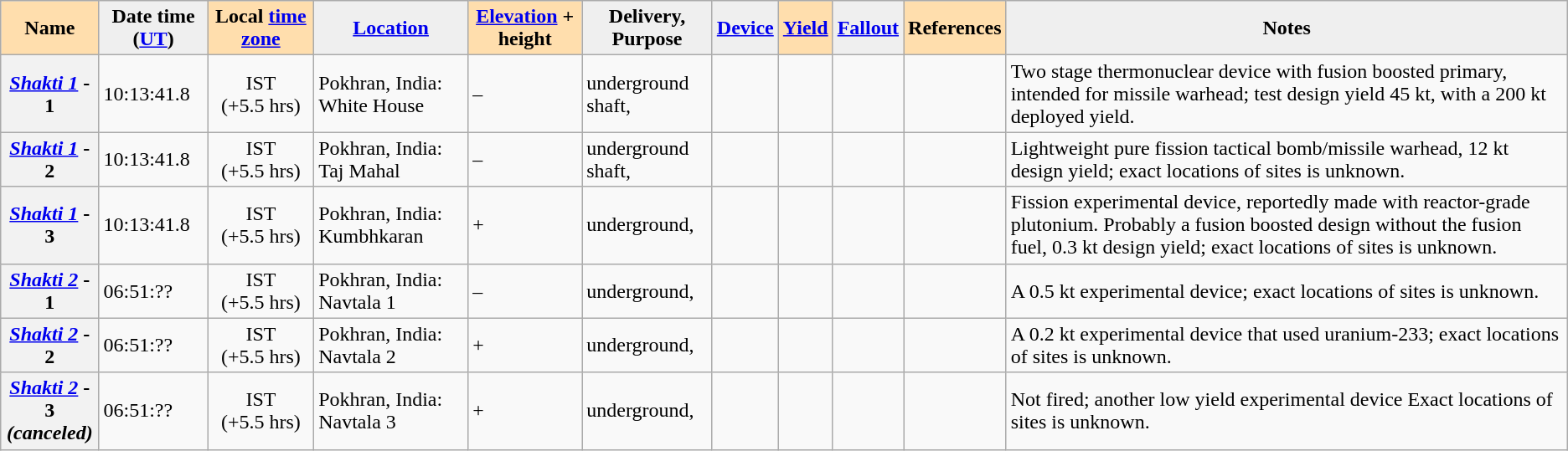<table class="wikitable sortable">
<tr>
<th style="background:#ffdead;">Name </th>
<th style="background:#efefef;">Date time (<a href='#'>UT</a>)</th>
<th style="background:#ffdead;">Local <a href='#'>time zone</a></th>
<th style="background:#efefef;"><a href='#'>Location</a></th>
<th style="background:#ffdead;"><a href='#'>Elevation</a> + height </th>
<th style="background:#efefef;">Delivery, <br>Purpose </th>
<th style="background:#efefef;"><a href='#'>Device</a></th>
<th style="background:#ffdead;"><a href='#'>Yield</a></th>
<th style="background:#efefef;" class="unsortable"><a href='#'>Fallout</a></th>
<th style="background:#ffdead;" class="unsortable">References</th>
<th style="background:#efefef;" class="unsortable">Notes</th>
</tr>
<tr>
<th><em><a href='#'>Shakti 1</a></em> - 1</th>
<td> 10:13:41.8</td>
<td style="text-align:center;">IST<br>(+5.5 hrs)</td>
<td>Pokhran, India: White House </td>
<td> – </td>
<td>underground shaft,</td>
<td></td>
<td style="text-align:center;"></td>
<td></td>
<td></td>
<td>Two stage thermonuclear device with fusion boosted primary, intended for missile warhead; test design yield 45 kt, with a 200 kt deployed yield.</td>
</tr>
<tr>
<th><em><a href='#'>Shakti 1</a></em> - 2</th>
<td> 10:13:41.8</td>
<td style="text-align:center;">IST<br>(+5.5 hrs)</td>
<td>Pokhran, India: Taj Mahal </td>
<td> – </td>
<td>underground shaft,</td>
<td></td>
<td style="text-align:center;"></td>
<td></td>
<td></td>
<td>Lightweight pure fission tactical bomb/missile warhead, 12 kt design yield; exact locations of sites is unknown.</td>
</tr>
<tr>
<th><em><a href='#'>Shakti 1</a></em> - 3</th>
<td> 10:13:41.8</td>
<td style="text-align:center;">IST<br>(+5.5 hrs)</td>
<td>Pokhran, India: Kumbhkaran </td>
<td> +</td>
<td>underground,</td>
<td></td>
<td style="text-align:center;"></td>
<td></td>
<td></td>
<td>Fission experimental device, reportedly made with reactor-grade plutonium. Probably a fusion boosted design without the fusion fuel, 0.3 kt design yield; exact locations of sites is unknown.</td>
</tr>
<tr>
<th><em><a href='#'>Shakti 2</a></em> - 1</th>
<td> 06:51:??</td>
<td style="text-align:center;">IST<br>(+5.5 hrs)</td>
<td>Pokhran, India: Navtala 1 </td>
<td> – </td>
<td>underground,</td>
<td></td>
<td style="text-align:center;"></td>
<td></td>
<td></td>
<td>A 0.5 kt experimental device; exact locations of sites is unknown.</td>
</tr>
<tr>
<th><em><a href='#'>Shakti 2</a></em> - 2</th>
<td> 06:51:??</td>
<td style="text-align:center;">IST<br>(+5.5 hrs)</td>
<td>Pokhran, India: Navtala 2 </td>
<td> +</td>
<td>underground,</td>
<td></td>
<td style="text-align:center;"></td>
<td></td>
<td></td>
<td>A 0.2 kt experimental device that used uranium-233; exact locations of sites is unknown.</td>
</tr>
<tr>
<th><em><a href='#'>Shakti 2</a></em> - 3<br><em>(canceled)</em></th>
<td> 06:51:??</td>
<td style="text-align:center;">IST<br>(+5.5 hrs)</td>
<td>Pokhran, India: Navtala 3 </td>
<td> +</td>
<td>underground,</td>
<td></td>
<td style="text-align:center;"></td>
<td></td>
<td></td>
<td>Not fired; another low yield experimental device Exact locations of sites is unknown.</td>
</tr>
</table>
